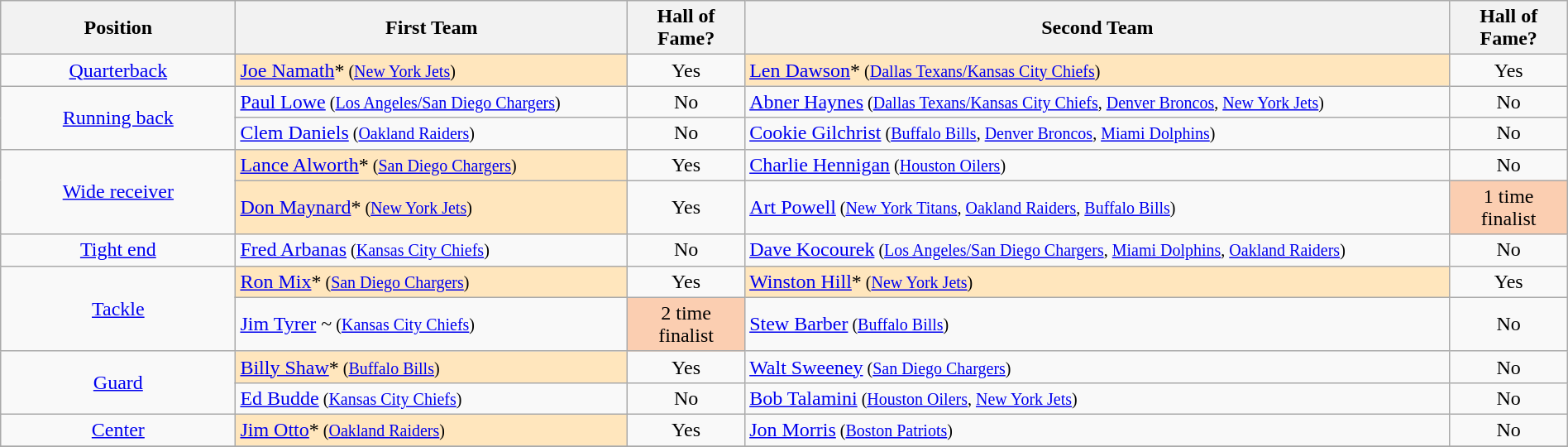<table class="wikitable" style="width:100%;">
<tr>
<th style="width:15%;">Position</th>
<th style="width:25%;">First Team</th>
<th style="width:7.5%;">Hall of Fame?</th>
<th style="width:45%;">Second Team</th>
<th style="width:7.5%;">Hall of Fame?</th>
</tr>
<tr>
<td align=center><a href='#'>Quarterback</a></td>
<td style="background-color:#FFE6BD"><a href='#'>Joe Namath</a>*<small>  (<a href='#'>New York Jets</a>)</small></td>
<td align=center>Yes</td>
<td style="background-color:#FFE6BD"><a href='#'>Len Dawson</a>*<small>  (<a href='#'>Dallas Texans/Kansas City Chiefs</a>)</small></td>
<td align=center>Yes</td>
</tr>
<tr>
<td align=center rowspan="2"><a href='#'>Running back</a></td>
<td><a href='#'>Paul Lowe</a><small>  (<a href='#'>Los Angeles/San Diego Chargers</a>)</small></td>
<td align=center>No</td>
<td><a href='#'>Abner Haynes</a><small>  (<a href='#'>Dallas Texans/Kansas City Chiefs</a>, <a href='#'>Denver Broncos</a>, <a href='#'>New York Jets</a>)</small></td>
<td align=center>No</td>
</tr>
<tr>
<td><a href='#'>Clem Daniels</a><small>  (<a href='#'>Oakland Raiders</a>)</small></td>
<td align=center>No</td>
<td><a href='#'>Cookie Gilchrist</a><small>  (<a href='#'>Buffalo Bills</a>, <a href='#'>Denver Broncos</a>, <a href='#'>Miami Dolphins</a>)</small></td>
<td align=center>No</td>
</tr>
<tr>
<td align=center rowspan="2"><a href='#'>Wide receiver</a></td>
<td style="background-color:#FFE6BD"><a href='#'>Lance Alworth</a>*<small>  (<a href='#'>San Diego Chargers</a>)</small></td>
<td align=center>Yes</td>
<td><a href='#'>Charlie Hennigan</a><small>  (<a href='#'>Houston Oilers</a>)</small></td>
<td align=center>No</td>
</tr>
<tr>
<td style="background-color:#FFE6BD"><a href='#'>Don Maynard</a>*<small>  (<a href='#'>New York Jets</a>)</small></td>
<td align=center>Yes</td>
<td><a href='#'>Art Powell</a><small>  (<a href='#'>New York Titans</a>,  <a href='#'>Oakland Raiders</a>, <a href='#'>Buffalo Bills</a>)</small></td>
<td align=center style="background-color:#FBCEB1">1 time finalist</td>
</tr>
<tr>
<td align=center><a href='#'>Tight end</a></td>
<td><a href='#'>Fred Arbanas</a><small>  (<a href='#'>Kansas City Chiefs</a>)</small></td>
<td align=center>No</td>
<td><a href='#'>Dave Kocourek</a><small>  (<a href='#'>Los Angeles/San Diego Chargers</a>, <a href='#'>Miami Dolphins</a>, <a href='#'>Oakland Raiders</a>)</small></td>
<td align=center>No</td>
</tr>
<tr>
<td align=center rowspan="2"><a href='#'>Tackle</a></td>
<td style="background-color:#FFE6BD"><a href='#'>Ron Mix</a>*<small>  (<a href='#'>San Diego Chargers</a>)</small></td>
<td align=center>Yes</td>
<td style="background-color:#FFE6BD"><a href='#'>Winston Hill</a>*<small>  (<a href='#'>New York Jets</a>)</small></td>
<td align=center>Yes</td>
</tr>
<tr>
<td><a href='#'>Jim Tyrer</a> ~<small>  (<a href='#'>Kansas City Chiefs</a>)</small></td>
<td align=center style="background-color:#FBCEB1">2 time finalist</td>
<td><a href='#'>Stew Barber</a><small>  (<a href='#'>Buffalo Bills</a>)</small></td>
<td align=center>No</td>
</tr>
<tr>
<td align=center rowspan="2"><a href='#'>Guard</a></td>
<td style="background-color:#FFE6BD"><a href='#'>Billy Shaw</a>*<small>  (<a href='#'>Buffalo Bills</a>)</small></td>
<td align=center>Yes</td>
<td><a href='#'>Walt Sweeney</a><small>  (<a href='#'>San Diego Chargers</a>)</small></td>
<td align=center>No</td>
</tr>
<tr>
<td><a href='#'>Ed Budde</a><small>  (<a href='#'>Kansas City Chiefs</a>)</small></td>
<td align=center>No</td>
<td><a href='#'>Bob Talamini</a><small>  (<a href='#'>Houston Oilers</a>, <a href='#'>New York Jets</a>)</small></td>
<td align=center>No</td>
</tr>
<tr>
<td align=center><a href='#'>Center</a></td>
<td style="background-color:#FFE6BD"><a href='#'>Jim Otto</a>*<small>  (<a href='#'>Oakland Raiders</a>)</small></td>
<td align=center>Yes</td>
<td><a href='#'>Jon Morris</a><small>  (<a href='#'>Boston Patriots</a>)</small></td>
<td align=center>No</td>
</tr>
<tr>
</tr>
</table>
